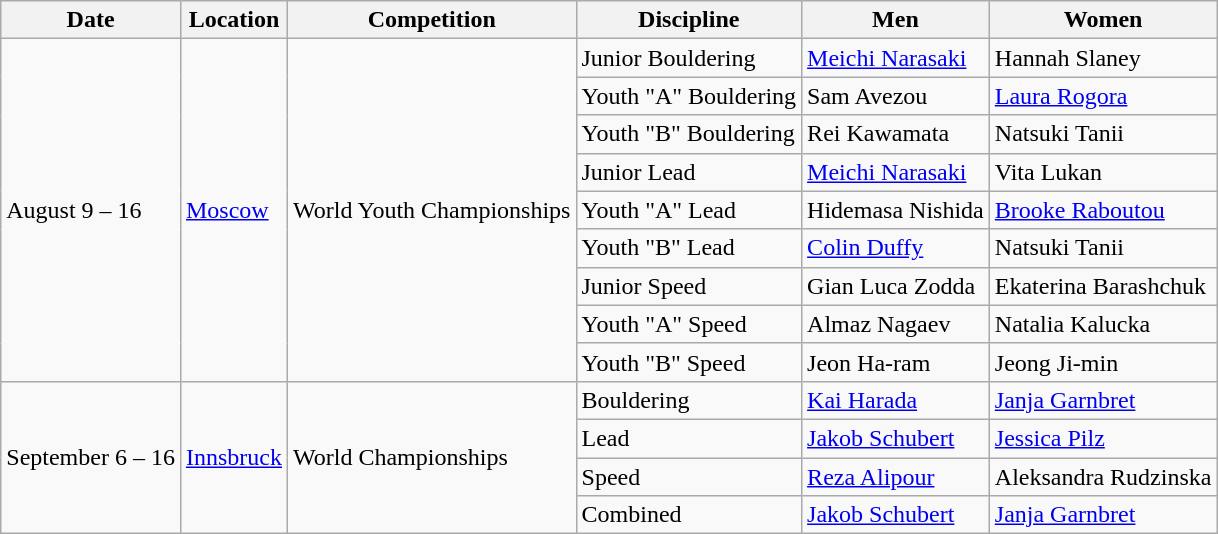<table class="wikitable">
<tr>
<th>Date</th>
<th>Location</th>
<th>Competition</th>
<th>Discipline</th>
<th>Men</th>
<th>Women</th>
</tr>
<tr>
<td rowspan="9">August 9 – 16</td>
<td rowspan="9"> <a href='#'>Moscow</a></td>
<td rowspan="9">World Youth Championships</td>
<td>Junior Bouldering</td>
<td> <a href='#'>Meichi Narasaki</a></td>
<td> Hannah Slaney</td>
</tr>
<tr>
<td>Youth "A" Bouldering</td>
<td> Sam Avezou</td>
<td> <a href='#'>Laura Rogora</a></td>
</tr>
<tr>
<td>Youth "B" Bouldering</td>
<td> Rei Kawamata</td>
<td> Natsuki Tanii</td>
</tr>
<tr>
<td>Junior Lead</td>
<td> <a href='#'>Meichi Narasaki</a></td>
<td> Vita Lukan</td>
</tr>
<tr>
<td>Youth "A" Lead</td>
<td> Hidemasa Nishida</td>
<td> <a href='#'>Brooke Raboutou</a></td>
</tr>
<tr>
<td>Youth "B" Lead</td>
<td> <a href='#'>Colin Duffy</a></td>
<td> Natsuki Tanii</td>
</tr>
<tr>
<td>Junior Speed</td>
<td> Gian Luca Zodda</td>
<td> Ekaterina Barashchuk</td>
</tr>
<tr>
<td>Youth "A" Speed</td>
<td> Almaz Nagaev</td>
<td> Natalia Kalucka</td>
</tr>
<tr>
<td>Youth "B" Speed</td>
<td> Jeon Ha-ram</td>
<td> Jeong Ji-min</td>
</tr>
<tr>
<td rowspan="4">September 6 – 16</td>
<td rowspan="4"> <a href='#'>Innsbruck</a></td>
<td rowspan="4">World Championships</td>
<td>Bouldering</td>
<td> <a href='#'>Kai Harada</a></td>
<td> <a href='#'>Janja Garnbret</a></td>
</tr>
<tr>
<td>Lead</td>
<td> <a href='#'>Jakob Schubert</a></td>
<td> <a href='#'>Jessica Pilz</a></td>
</tr>
<tr>
<td>Speed</td>
<td> <a href='#'>Reza Alipour</a></td>
<td> Aleksandra Rudzinska</td>
</tr>
<tr>
<td>Combined</td>
<td> <a href='#'>Jakob Schubert</a></td>
<td> <a href='#'>Janja Garnbret</a></td>
</tr>
</table>
